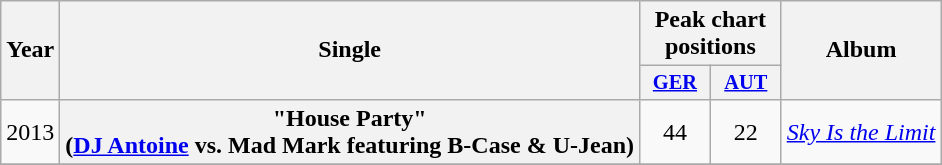<table class="wikitable plainrowheaders" style="text-align:center;">
<tr>
<th scope="col" rowspan="2">Year</th>
<th scope="col" rowspan="2">Single</th>
<th scope="col" colspan="2">Peak chart positions</th>
<th scope="col" rowspan="2">Album</th>
</tr>
<tr>
<th scope="col" style="width:3em;font-size:85%;"><a href='#'>GER</a><br></th>
<th scope="col" style="width:3em;font-size:85%;"><a href='#'>AUT</a><br></th>
</tr>
<tr>
<td>2013</td>
<th scope="row">"House Party"<br><span>(<a href='#'>DJ Antoine</a> vs. Mad Mark featuring B-Case & U-Jean)</span></th>
<td>44</td>
<td>22</td>
<td><em><a href='#'>Sky Is the Limit</a></em></td>
</tr>
<tr>
</tr>
</table>
